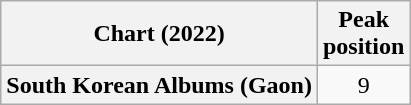<table class="wikitable plainrowheaders" style="text-align:center">
<tr>
<th scope="col">Chart (2022)</th>
<th scope="col">Peak<br>position</th>
</tr>
<tr>
<th scope="row">South Korean Albums (Gaon)</th>
<td>9</td>
</tr>
</table>
